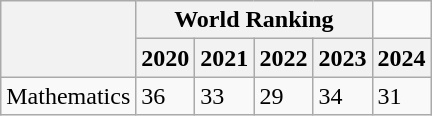<table class=wikitable>
<tr>
<th rowspan=2></th>
<th colspan="4">World Ranking</th>
</tr>
<tr>
<th>2020</th>
<th>2021</th>
<th>2022</th>
<th>2023</th>
<th>2024</th>
</tr>
<tr>
<td>Mathematics</td>
<td>36</td>
<td>33</td>
<td>29</td>
<td>34</td>
<td>31</td>
</tr>
</table>
